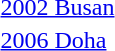<table>
<tr>
<td><a href='#'>2002 Busan</a></td>
<td></td>
<td></td>
<td></td>
</tr>
<tr>
<td><a href='#'>2006 Doha</a></td>
<td></td>
<td></td>
<td></td>
</tr>
</table>
